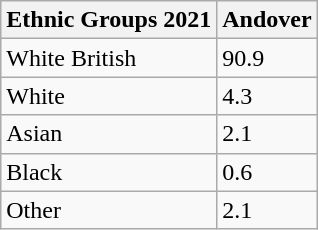<table class="wikitable">
<tr>
<th>Ethnic Groups 2021</th>
<th>Andover</th>
</tr>
<tr>
<td>White British</td>
<td>90.9</td>
</tr>
<tr>
<td>White</td>
<td>4.3</td>
</tr>
<tr>
<td>Asian</td>
<td>2.1</td>
</tr>
<tr>
<td>Black</td>
<td>0.6</td>
</tr>
<tr>
<td>Other</td>
<td>2.1</td>
</tr>
</table>
